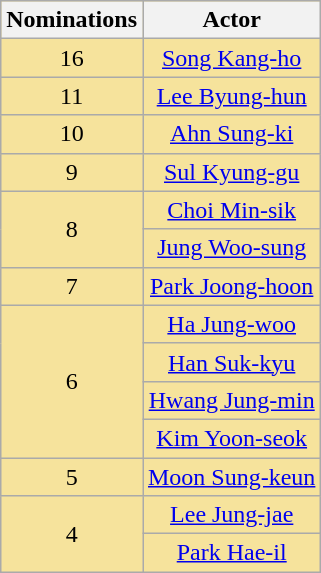<table class="wikitable" rowspan=2 style="text-align: center; background: #f6e39c">
<tr>
<th scope="col" width="55">Nominations</th>
<th scope="col" align="center">Actor</th>
</tr>
<tr>
<td>16</td>
<td><a href='#'>Song Kang-ho</a></td>
</tr>
<tr>
<td>11</td>
<td><a href='#'>Lee Byung-hun</a></td>
</tr>
<tr>
<td>10</td>
<td><a href='#'>Ahn Sung-ki</a></td>
</tr>
<tr>
<td>9</td>
<td><a href='#'>Sul Kyung-gu</a></td>
</tr>
<tr>
<td rowspan="2">8</td>
<td><a href='#'>Choi Min-sik</a></td>
</tr>
<tr>
<td><a href='#'>Jung Woo-sung</a></td>
</tr>
<tr>
<td>7</td>
<td><a href='#'>Park Joong-hoon</a></td>
</tr>
<tr>
<td rowspan="4">6</td>
<td><a href='#'>Ha Jung-woo</a></td>
</tr>
<tr>
<td><a href='#'>Han Suk-kyu</a></td>
</tr>
<tr>
<td><a href='#'>Hwang Jung-min</a></td>
</tr>
<tr>
<td><a href='#'>Kim Yoon-seok</a></td>
</tr>
<tr>
<td>5</td>
<td><a href='#'>Moon Sung-keun</a></td>
</tr>
<tr>
<td rowspan="2">4</td>
<td><a href='#'>Lee Jung-jae</a></td>
</tr>
<tr>
<td><a href='#'>Park Hae-il</a></td>
</tr>
</table>
